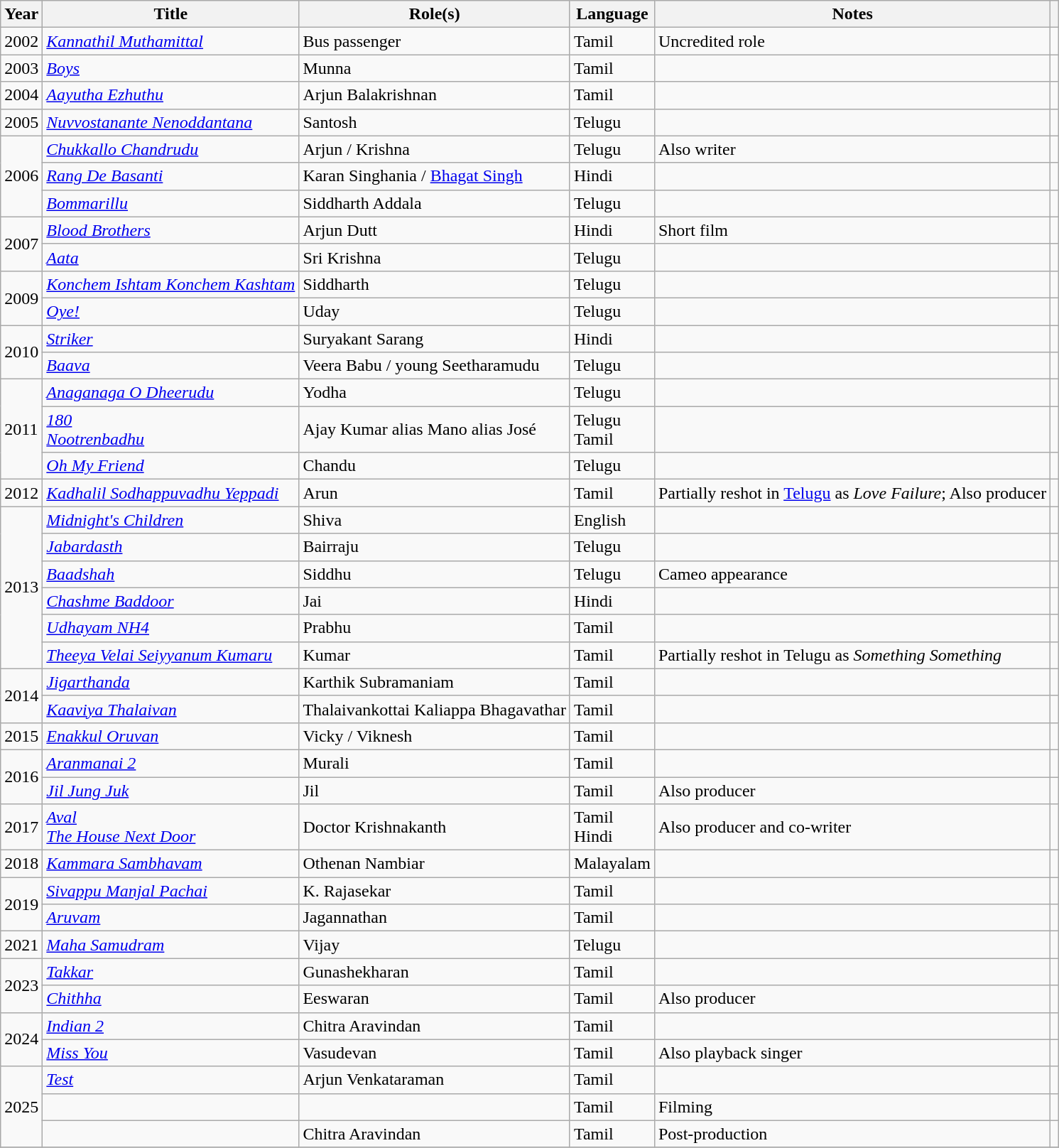<table class="wikitable sortable">
<tr>
<th>Year</th>
<th>Title</th>
<th>Role(s)</th>
<th>Language</th>
<th class="unsortable">Notes</th>
<th class="unsortable"></th>
</tr>
<tr>
<td>2002</td>
<td><em><a href='#'>Kannathil Muthamittal</a></em></td>
<td>Bus passenger</td>
<td>Tamil</td>
<td>Uncredited role</td>
<td></td>
</tr>
<tr>
<td>2003</td>
<td><em><a href='#'>Boys</a></em></td>
<td>Munna</td>
<td>Tamil</td>
<td></td>
<td></td>
</tr>
<tr>
<td>2004</td>
<td><em><a href='#'>Aayutha Ezhuthu</a></em></td>
<td>Arjun Balakrishnan</td>
<td>Tamil</td>
<td></td>
<td></td>
</tr>
<tr>
<td>2005</td>
<td><em><a href='#'>Nuvvostanante Nenoddantana</a></em></td>
<td>Santosh</td>
<td>Telugu</td>
<td></td>
<td></td>
</tr>
<tr>
<td rowspan="3">2006</td>
<td><em><a href='#'>Chukkallo Chandrudu</a></em></td>
<td>Arjun / Krishna</td>
<td>Telugu</td>
<td>Also writer</td>
<td></td>
</tr>
<tr>
<td><em><a href='#'>Rang De Basanti</a></em></td>
<td>Karan Singhania / <a href='#'>Bhagat Singh</a></td>
<td>Hindi</td>
<td></td>
<td></td>
</tr>
<tr>
<td><em><a href='#'>Bommarillu</a></em></td>
<td>Siddharth Addala</td>
<td>Telugu</td>
<td></td>
<td></td>
</tr>
<tr>
<td rowspan="2">2007</td>
<td><em><a href='#'>Blood Brothers</a></em></td>
<td>Arjun Dutt</td>
<td>Hindi</td>
<td>Short film</td>
<td></td>
</tr>
<tr>
<td><em><a href='#'>Aata</a></em></td>
<td>Sri Krishna</td>
<td>Telugu</td>
<td></td>
<td></td>
</tr>
<tr>
<td rowspan="2">2009</td>
<td><em><a href='#'>Konchem Ishtam Konchem Kashtam</a></em></td>
<td>Siddharth</td>
<td>Telugu</td>
<td></td>
<td></td>
</tr>
<tr>
<td><em><a href='#'>Oye!</a></em></td>
<td>Uday</td>
<td>Telugu</td>
<td></td>
<td></td>
</tr>
<tr>
<td rowspan="2">2010</td>
<td><em><a href='#'>Striker</a></em></td>
<td>Suryakant Sarang</td>
<td>Hindi</td>
<td></td>
<td></td>
</tr>
<tr>
<td><em><a href='#'>Baava</a></em></td>
<td>Veera Babu / young Seetharamudu</td>
<td>Telugu</td>
<td></td>
<td></td>
</tr>
<tr>
<td rowspan="3">2011</td>
<td><em><a href='#'>Anaganaga O Dheerudu</a></em></td>
<td>Yodha</td>
<td>Telugu</td>
<td></td>
<td></td>
</tr>
<tr>
<td><em><a href='#'>180</a></em><br><em><a href='#'>Nootrenbadhu</a></em></td>
<td>Ajay Kumar alias Mano alias José</td>
<td>Telugu<br>Tamil</td>
<td></td>
<td></td>
</tr>
<tr>
<td><em><a href='#'>Oh My Friend</a></em></td>
<td>Chandu</td>
<td>Telugu</td>
<td></td>
<td></td>
</tr>
<tr>
<td>2012</td>
<td><em><a href='#'>Kadhalil Sodhappuvadhu Yeppadi</a></em></td>
<td>Arun</td>
<td>Tamil</td>
<td>Partially reshot in <a href='#'>Telugu</a> as <em>Love Failure</em>; Also producer</td>
<td></td>
</tr>
<tr>
<td rowspan="6">2013</td>
<td><em><a href='#'>Midnight's Children</a></em></td>
<td>Shiva</td>
<td>English</td>
<td></td>
<td></td>
</tr>
<tr>
<td><em><a href='#'>Jabardasth</a></em></td>
<td>Bairraju</td>
<td>Telugu</td>
<td></td>
<td></td>
</tr>
<tr>
<td><em><a href='#'>Baadshah</a></em></td>
<td>Siddhu</td>
<td>Telugu</td>
<td>Cameo appearance</td>
<td></td>
</tr>
<tr>
<td><em><a href='#'>Chashme Baddoor</a></em></td>
<td>Jai</td>
<td>Hindi</td>
<td></td>
<td></td>
</tr>
<tr>
<td><em><a href='#'>Udhayam NH4</a></em></td>
<td>Prabhu</td>
<td>Tamil</td>
<td></td>
<td></td>
</tr>
<tr>
<td><em><a href='#'>Theeya Velai Seiyyanum Kumaru</a></em></td>
<td>Kumar</td>
<td>Tamil</td>
<td>Partially reshot in Telugu as <em>Something Something</em></td>
<td></td>
</tr>
<tr>
<td rowspan="2">2014</td>
<td><em><a href='#'>Jigarthanda</a></em></td>
<td>Karthik Subramaniam</td>
<td>Tamil</td>
<td></td>
<td></td>
</tr>
<tr>
<td><em><a href='#'>Kaaviya Thalaivan</a></em></td>
<td>Thalaivankottai Kaliappa Bhagavathar</td>
<td>Tamil</td>
<td></td>
<td></td>
</tr>
<tr>
<td>2015</td>
<td><em><a href='#'>Enakkul Oruvan</a></em></td>
<td>Vicky / Viknesh</td>
<td>Tamil</td>
<td></td>
<td></td>
</tr>
<tr>
<td rowspan="2">2016</td>
<td><em><a href='#'>Aranmanai 2</a></em></td>
<td>Murali</td>
<td>Tamil</td>
<td></td>
<td></td>
</tr>
<tr>
<td><em><a href='#'>Jil Jung Juk</a></em></td>
<td>Jil</td>
<td>Tamil</td>
<td>Also producer</td>
<td></td>
</tr>
<tr>
<td>2017</td>
<td><em><a href='#'>Aval</a></em><br><em><a href='#'>The House Next Door</a></em></td>
<td>Doctor Krishnakanth</td>
<td>Tamil<br>Hindi</td>
<td>Also producer and co-writer</td>
<td></td>
</tr>
<tr>
<td>2018</td>
<td><em><a href='#'>Kammara Sambhavam</a></em></td>
<td>Othenan Nambiar</td>
<td>Malayalam</td>
<td></td>
<td></td>
</tr>
<tr>
<td rowspan="2">2019</td>
<td><em><a href='#'>Sivappu Manjal Pachai</a></em></td>
<td>K. Rajasekar</td>
<td>Tamil</td>
<td></td>
<td></td>
</tr>
<tr>
<td><em><a href='#'>Aruvam</a></em></td>
<td>Jagannathan</td>
<td>Tamil</td>
<td></td>
<td></td>
</tr>
<tr>
<td>2021</td>
<td><em><a href='#'>Maha Samudram</a></em></td>
<td>Vijay</td>
<td>Telugu</td>
<td></td>
<td></td>
</tr>
<tr>
<td rowspan="2">2023</td>
<td><em><a href='#'>Takkar</a></em></td>
<td>Gunashekharan</td>
<td>Tamil</td>
<td></td>
<td></td>
</tr>
<tr>
<td><em><a href='#'>Chithha</a></em></td>
<td>Eeswaran</td>
<td>Tamil</td>
<td>Also producer</td>
<td></td>
</tr>
<tr>
<td rowspan="2">2024</td>
<td><em><a href='#'>Indian 2</a></em></td>
<td>Chitra Aravindan</td>
<td>Tamil</td>
<td></td>
<td></td>
</tr>
<tr>
<td><em><a href='#'>Miss You</a></em></td>
<td>Vasudevan</td>
<td>Tamil</td>
<td>Also playback singer</td>
<td></td>
</tr>
<tr>
<td rowspan="3">2025</td>
<td><em><a href='#'>Test</a></em></td>
<td>Arjun Venkataraman</td>
<td>Tamil</td>
<td></td>
<td><br></td>
</tr>
<tr>
<td></td>
<td></td>
<td>Tamil</td>
<td>Filming</td>
<td></td>
</tr>
<tr>
<td></td>
<td>Chitra Aravindan</td>
<td>Tamil</td>
<td>Post-production</td>
<td></td>
</tr>
<tr>
</tr>
</table>
